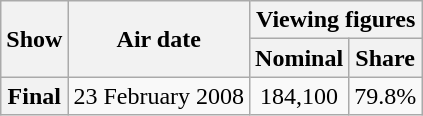<table class="wikitable plainrowheaders sortable" style="text-align:center">
<tr>
<th rowspan="2">Show</th>
<th rowspan="2">Air date</th>
<th colspan="2"><strong>Viewing figures</strong></th>
</tr>
<tr>
<th scope="col">Nominal</th>
<th scope="col">Share</th>
</tr>
<tr>
<th scope="row">Final</th>
<td>23 February 2008</td>
<td>184,100</td>
<td>79.8%</td>
</tr>
</table>
